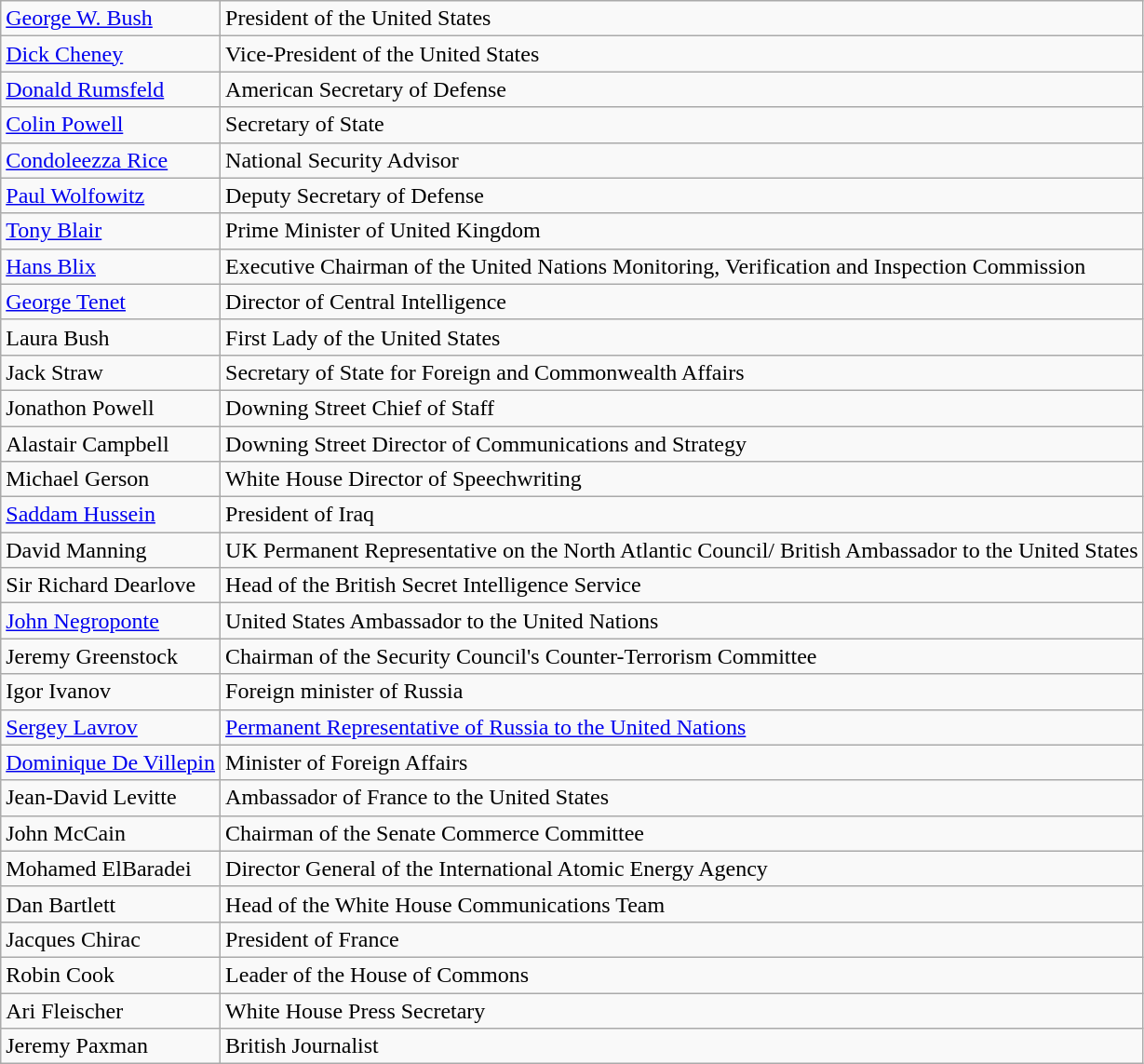<table class="wikitable">
<tr>
<td><a href='#'>George W. Bush</a></td>
<td>President of the United States</td>
</tr>
<tr>
<td><a href='#'>Dick Cheney</a></td>
<td>Vice-President of the United States</td>
</tr>
<tr>
<td><a href='#'>Donald Rumsfeld</a></td>
<td>American Secretary of Defense</td>
</tr>
<tr>
<td><a href='#'>Colin Powell</a></td>
<td>Secretary of State</td>
</tr>
<tr>
<td><a href='#'>Condoleezza Rice</a></td>
<td>National Security Advisor</td>
</tr>
<tr>
<td><a href='#'>Paul Wolfowitz</a></td>
<td>Deputy Secretary of Defense</td>
</tr>
<tr>
<td><a href='#'>Tony Blair</a></td>
<td>Prime Minister of United Kingdom</td>
</tr>
<tr>
<td><a href='#'>Hans Blix</a></td>
<td>Executive Chairman of the United Nations Monitoring, Verification and Inspection Commission</td>
</tr>
<tr>
<td><a href='#'>George Tenet</a></td>
<td>Director of Central Intelligence</td>
</tr>
<tr>
<td>Laura Bush</td>
<td>First Lady of the United States</td>
</tr>
<tr>
<td>Jack Straw</td>
<td>Secretary of State for Foreign and Commonwealth Affairs</td>
</tr>
<tr>
<td>Jonathon Powell</td>
<td>Downing Street Chief of Staff</td>
</tr>
<tr>
<td>Alastair Campbell</td>
<td>Downing Street Director of Communications and Strategy</td>
</tr>
<tr>
<td>Michael Gerson</td>
<td>White House Director of Speechwriting</td>
</tr>
<tr>
<td><a href='#'>Saddam Hussein</a></td>
<td>President of Iraq</td>
</tr>
<tr>
<td>David Manning</td>
<td>UK Permanent Representative on the North Atlantic Council/ British Ambassador to the United States</td>
</tr>
<tr>
<td>Sir Richard Dearlove</td>
<td>Head of the British Secret Intelligence Service</td>
</tr>
<tr>
<td><a href='#'>John Negroponte</a></td>
<td>United States Ambassador to the United Nations</td>
</tr>
<tr>
<td>Jeremy Greenstock</td>
<td>Chairman of the Security Council's Counter-Terrorism Committee</td>
</tr>
<tr>
<td>Igor Ivanov</td>
<td>Foreign minister of Russia</td>
</tr>
<tr>
<td><a href='#'>Sergey Lavrov</a></td>
<td><a href='#'>Permanent Representative of Russia to the United Nations</a></td>
</tr>
<tr>
<td><a href='#'>Dominique De Villepin</a></td>
<td>Minister of Foreign Affairs</td>
</tr>
<tr>
<td>Jean-David Levitte</td>
<td>Ambassador of France to the United States</td>
</tr>
<tr>
<td>John McCain</td>
<td>Chairman of the Senate Commerce Committee</td>
</tr>
<tr>
<td>Mohamed ElBaradei</td>
<td>Director General of the International Atomic Energy Agency</td>
</tr>
<tr>
<td>Dan Bartlett</td>
<td>Head of the White House Communications Team</td>
</tr>
<tr>
<td>Jacques Chirac</td>
<td>President of France</td>
</tr>
<tr>
<td>Robin Cook</td>
<td>Leader of the House of Commons</td>
</tr>
<tr>
<td>Ari Fleischer</td>
<td>White House Press Secretary</td>
</tr>
<tr>
<td>Jeremy Paxman</td>
<td>British Journalist</td>
</tr>
</table>
